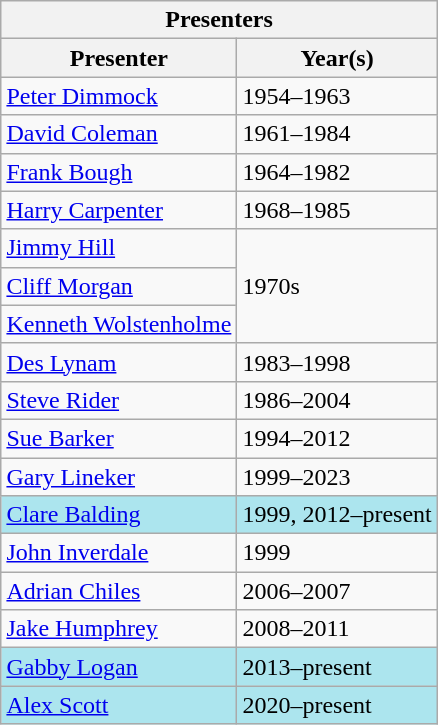<table class="wikitable collapsible collapsed" style="float:right; margin-left:15px">
<tr>
<th colspan="2">Presenters</th>
</tr>
<tr>
<th>Presenter</th>
<th>Year(s)</th>
</tr>
<tr>
<td><a href='#'>Peter Dimmock</a></td>
<td>1954–1963</td>
</tr>
<tr>
<td><a href='#'>David Coleman</a></td>
<td>1961–1984</td>
</tr>
<tr>
<td><a href='#'>Frank Bough</a></td>
<td>1964–1982</td>
</tr>
<tr>
<td><a href='#'>Harry Carpenter</a></td>
<td>1968–1985</td>
</tr>
<tr>
<td><a href='#'>Jimmy Hill</a></td>
<td rowspan=3>1970s</td>
</tr>
<tr>
<td><a href='#'>Cliff Morgan</a></td>
</tr>
<tr>
<td><a href='#'>Kenneth Wolstenholme</a></td>
</tr>
<tr>
<td><a href='#'>Des Lynam</a></td>
<td>1983–1998</td>
</tr>
<tr>
<td><a href='#'>Steve Rider</a></td>
<td>1986–2004</td>
</tr>
<tr>
<td><a href='#'>Sue Barker</a></td>
<td>1994–2012</td>
</tr>
<tr>
<td><a href='#'>Gary Lineker</a></td>
<td>1999–2023</td>
</tr>
<tr style="background:#ACE5EE;">
<td><a href='#'>Clare Balding</a></td>
<td>1999, 2012–present</td>
</tr>
<tr>
<td><a href='#'>John Inverdale</a></td>
<td>1999</td>
</tr>
<tr>
<td><a href='#'>Adrian Chiles</a></td>
<td>2006–2007</td>
</tr>
<tr>
<td><a href='#'>Jake Humphrey</a></td>
<td>2008–2011</td>
</tr>
<tr style="background:#ACE5EE;">
<td><a href='#'>Gabby Logan</a></td>
<td>2013–present</td>
</tr>
<tr style="background:#ACE5EE;">
<td><a href='#'>Alex Scott</a></td>
<td>2020–present</td>
</tr>
</table>
